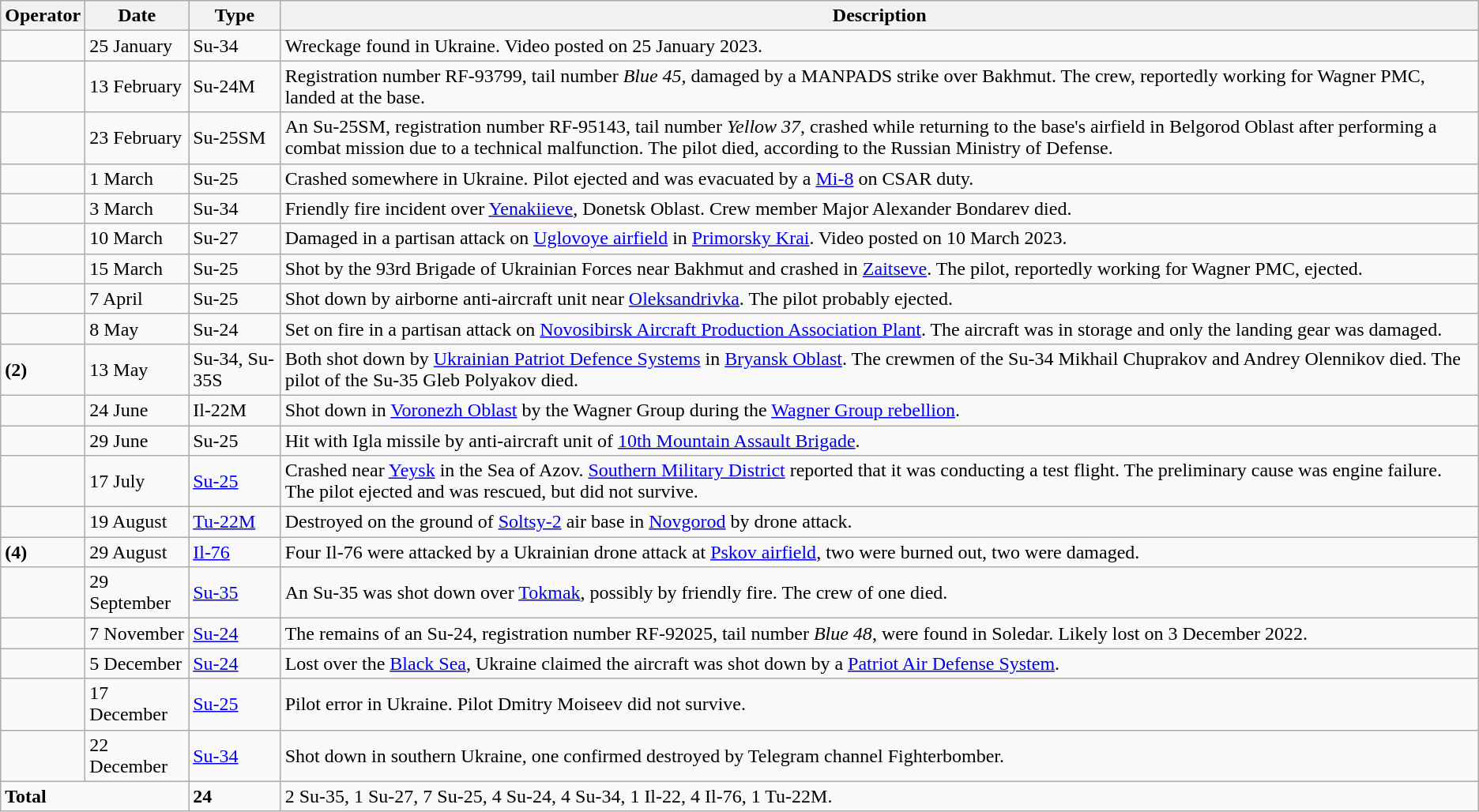<table class="wikitable">
<tr>
<th>Operator</th>
<th>Date</th>
<th>Type</th>
<th>Description</th>
</tr>
<tr>
<td></td>
<td>25 January</td>
<td>Su-34</td>
<td>Wreckage found in Ukraine. Video posted on 25 January 2023.</td>
</tr>
<tr>
<td><span></span></td>
<td>13 February</td>
<td>Su-24M</td>
<td>Registration number RF-93799, tail number <em>Blue 45</em>, damaged by a MANPADS strike over Bakhmut. The crew, reportedly working for Wagner PMC, landed at the base.</td>
</tr>
<tr>
<td></td>
<td>23 February</td>
<td>Su-25SM</td>
<td>An Su-25SM, registration number RF-95143, tail number <em>Yellow 37</em>, crashed while returning to the base's airfield in Belgorod Oblast after performing a combat mission due to a technical malfunction. The pilot died, according to the Russian Ministry of Defense.</td>
</tr>
<tr>
<td></td>
<td>1 March</td>
<td>Su-25</td>
<td>Crashed somewhere in Ukraine. Pilot ejected and was evacuated by a <a href='#'>Mi-8</a> on CSAR duty.</td>
</tr>
<tr>
<td></td>
<td>3 March</td>
<td>Su-34</td>
<td>Friendly fire incident over <a href='#'>Yenakiieve</a>, Donetsk Oblast. Crew member Major Alexander Bondarev died.</td>
</tr>
<tr>
<td></td>
<td>10 March</td>
<td>Su-27</td>
<td>Damaged in a partisan attack on <a href='#'>Uglovoye airfield</a> in <a href='#'>Primorsky Krai</a>. Video posted on 10 March 2023.</td>
</tr>
<tr>
<td><span></span></td>
<td>15 March</td>
<td>Su-25</td>
<td>Shot by the 93rd Brigade of Ukrainian Forces near Bakhmut and crashed in <a href='#'>Zaitseve</a>. The pilot, reportedly working for Wagner PMC, ejected.</td>
</tr>
<tr>
<td></td>
<td>7 April</td>
<td>Su-25</td>
<td>Shot down by airborne anti-aircraft unit near <a href='#'>Oleksandrivka</a>. The pilot probably ejected.</td>
</tr>
<tr>
<td></td>
<td>8 May</td>
<td>Su-24</td>
<td>Set on fire in a partisan attack on <a href='#'>Novosibirsk Aircraft Production Association Plant</a>. The aircraft was in storage and only the landing gear was damaged.</td>
</tr>
<tr>
<td> <strong>(2)</strong></td>
<td>13 May</td>
<td>Su-34, Su-35S</td>
<td>Both shot down by <a href='#'>Ukrainian Patriot Defence Systems</a> in <a href='#'>Bryansk Oblast</a>. The crewmen of the Su-34 Mikhail Chuprakov and Andrey Olennikov died. The pilot of the Su-35 Gleb Polyakov died.</td>
</tr>
<tr>
<td></td>
<td>24 June</td>
<td>Il-22M</td>
<td>Shot down in <a href='#'>Voronezh Oblast</a> by the Wagner Group during the <a href='#'>Wagner Group rebellion</a>.</td>
</tr>
<tr>
<td></td>
<td>29 June</td>
<td>Su-25</td>
<td>Hit with Igla missile by anti-aircraft unit of <a href='#'>10th Mountain Assault Brigade</a>.</td>
</tr>
<tr>
<td></td>
<td>17 July</td>
<td><a href='#'>Su-25</a></td>
<td>Crashed near <a href='#'>Yeysk</a> in the Sea of Azov. <a href='#'>Southern Military District</a> reported that it was conducting a test flight. The preliminary cause was engine failure. The pilot ejected and was rescued, but did not survive.</td>
</tr>
<tr>
<td></td>
<td>19 August</td>
<td><a href='#'>Tu-22M</a></td>
<td>Destroyed on the ground of <a href='#'>Soltsy-2</a> air base in <a href='#'>Novgorod</a> by drone attack.</td>
</tr>
<tr>
<td> <strong>(4)</strong></td>
<td>29 August</td>
<td><a href='#'>Il-76</a></td>
<td>Four Il-76 were attacked by a Ukrainian drone attack at <a href='#'>Pskov airfield</a>, two were burned out, two were damaged.</td>
</tr>
<tr>
<td></td>
<td>29 September</td>
<td><a href='#'>Su-35</a></td>
<td>An Su-35 was shot down over <a href='#'>Tokmak</a>, possibly by friendly fire. The crew of one died.</td>
</tr>
<tr>
<td></td>
<td>7 November</td>
<td><a href='#'>Su-24</a></td>
<td>The remains of an Su-24, registration number RF-92025, tail number <em>Blue 48</em>, were found in Soledar. Likely lost on 3 December 2022.</td>
</tr>
<tr>
<td></td>
<td>5 December</td>
<td><a href='#'>Su-24</a></td>
<td>Lost over the <a href='#'>Black Sea</a>, Ukraine claimed the aircraft was shot down by a <a href='#'>Patriot Air Defense System</a>.</td>
</tr>
<tr>
<td></td>
<td>17 December</td>
<td><a href='#'>Su-25</a></td>
<td>Pilot error in Ukraine. Pilot Dmitry Moiseev did not survive.</td>
</tr>
<tr>
<td></td>
<td>22 December</td>
<td><a href='#'>Su-34</a></td>
<td>Shot down in southern Ukraine, one confirmed destroyed by Telegram channel Fighterbomber.</td>
</tr>
<tr>
<td colspan="2"><strong>Total</strong></td>
<td><strong>24</strong></td>
<td>2 Su-35, 1 Su-27, 7 Su-25, 4 Su-24, 4 Su-34, 1 Il-22, 4 Il-76, 1 Tu-22M.</td>
</tr>
</table>
